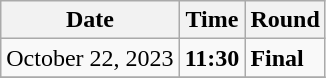<table class="wikitable">
<tr>
<th>Date</th>
<th>Time</th>
<th>Round</th>
</tr>
<tr>
<td>October 22, 2023</td>
<td><strong>11:30</strong></td>
<td><strong>Final</strong></td>
</tr>
<tr>
</tr>
</table>
